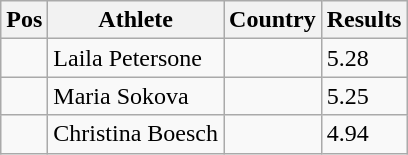<table class="wikitable">
<tr>
<th>Pos</th>
<th>Athlete</th>
<th>Country</th>
<th>Results</th>
</tr>
<tr>
<td align="center"></td>
<td>Laila Petersone</td>
<td></td>
<td>5.28</td>
</tr>
<tr>
<td align="center"></td>
<td>Maria Sokova</td>
<td></td>
<td>5.25</td>
</tr>
<tr>
<td align="center"></td>
<td>Christina Boesch</td>
<td></td>
<td>4.94</td>
</tr>
</table>
